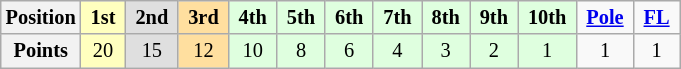<table class="wikitable" style="font-size:85%; text-align:center">
<tr>
<th>Position</th>
<td style="background:#ffffbf;"> <strong>1st</strong> </td>
<td style="background:#dfdfdf;"> <strong>2nd</strong> </td>
<td style="background:#ffdf9f;"> <strong>3rd</strong> </td>
<td style="background:#dfffdf;"> <strong>4th</strong> </td>
<td style="background:#dfffdf;"> <strong>5th</strong> </td>
<td style="background:#dfffdf;"> <strong>6th</strong> </td>
<td style="background:#dfffdf;"> <strong>7th</strong> </td>
<td style="background:#dfffdf;"> <strong>8th</strong> </td>
<td style="background:#dfffdf;"> <strong>9th</strong> </td>
<td style="background:#dfffdf;"> <strong>10th</strong> </td>
<td> <strong><a href='#'>Pole</a></strong> </td>
<td> <strong><a href='#'>FL</a></strong> </td>
</tr>
<tr>
<th>Points</th>
<td style="background:#ffffbf;">20</td>
<td style="background:#dfdfdf;">15</td>
<td style="background:#ffdf9f;">12</td>
<td style="background:#dfffdf;">10</td>
<td style="background:#dfffdf;">8</td>
<td style="background:#dfffdf;">6</td>
<td style="background:#dfffdf;">4</td>
<td style="background:#dfffdf;">3</td>
<td style="background:#dfffdf;">2</td>
<td style="background:#dfffdf;">1</td>
<td>1</td>
<td>1</td>
</tr>
</table>
